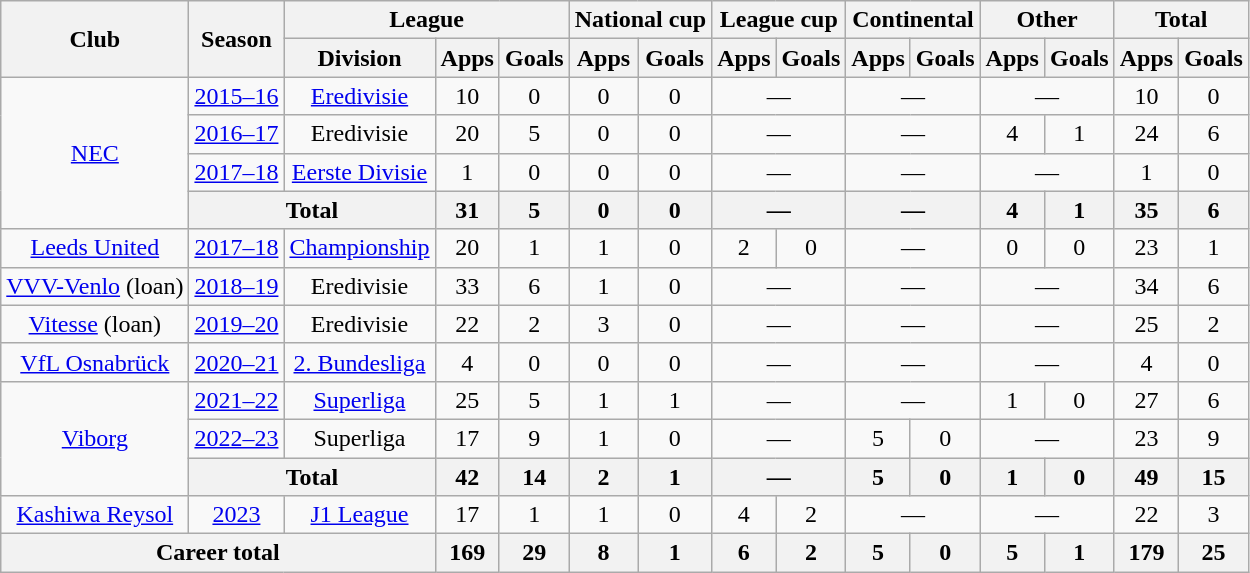<table class="wikitable" style="text-align:center">
<tr>
<th rowspan="2">Club</th>
<th rowspan="2">Season</th>
<th colspan="3">League</th>
<th colspan="2">National cup</th>
<th colspan="2">League cup</th>
<th colspan="2">Continental</th>
<th colspan="2">Other</th>
<th colspan="2">Total</th>
</tr>
<tr>
<th>Division</th>
<th>Apps</th>
<th>Goals</th>
<th>Apps</th>
<th>Goals</th>
<th>Apps</th>
<th>Goals</th>
<th>Apps</th>
<th>Goals</th>
<th>Apps</th>
<th>Goals</th>
<th>Apps</th>
<th>Goals</th>
</tr>
<tr>
<td rowspan="4"><a href='#'>NEC</a></td>
<td><a href='#'>2015–16</a></td>
<td><a href='#'>Eredivisie</a></td>
<td>10</td>
<td>0</td>
<td>0</td>
<td>0</td>
<td colspan="2">—</td>
<td colspan="2">—</td>
<td colspan="2">—</td>
<td>10</td>
<td>0</td>
</tr>
<tr>
<td><a href='#'>2016–17</a></td>
<td>Eredivisie</td>
<td>20</td>
<td>5</td>
<td>0</td>
<td>0</td>
<td colspan="2">—</td>
<td colspan="2">—</td>
<td>4</td>
<td>1</td>
<td>24</td>
<td>6</td>
</tr>
<tr>
<td><a href='#'>2017–18</a></td>
<td><a href='#'>Eerste Divisie</a></td>
<td>1</td>
<td>0</td>
<td>0</td>
<td>0</td>
<td colspan="2">—</td>
<td colspan="2">—</td>
<td colspan="2">—</td>
<td>1</td>
<td>0</td>
</tr>
<tr>
<th colspan="2">Total</th>
<th>31</th>
<th>5</th>
<th>0</th>
<th>0</th>
<th colspan="2">—</th>
<th colspan="2">—</th>
<th>4</th>
<th>1</th>
<th>35</th>
<th>6</th>
</tr>
<tr>
<td><a href='#'>Leeds United</a></td>
<td><a href='#'>2017–18</a></td>
<td><a href='#'>Championship</a></td>
<td>20</td>
<td>1</td>
<td>1</td>
<td>0</td>
<td>2</td>
<td>0</td>
<td colspan="2">—</td>
<td>0</td>
<td>0</td>
<td>23</td>
<td>1</td>
</tr>
<tr>
<td><a href='#'>VVV-Venlo</a> (loan)</td>
<td><a href='#'>2018–19</a></td>
<td>Eredivisie</td>
<td>33</td>
<td>6</td>
<td>1</td>
<td>0</td>
<td colspan="2">—</td>
<td colspan="2">—</td>
<td colspan="2">—</td>
<td>34</td>
<td>6</td>
</tr>
<tr>
<td><a href='#'>Vitesse</a> (loan)</td>
<td><a href='#'>2019–20</a></td>
<td>Eredivisie</td>
<td>22</td>
<td>2</td>
<td>3</td>
<td>0</td>
<td colspan="2">—</td>
<td colspan="2">—</td>
<td colspan="2">—</td>
<td>25</td>
<td>2</td>
</tr>
<tr>
<td><a href='#'>VfL Osnabrück</a></td>
<td><a href='#'>2020–21</a></td>
<td><a href='#'>2. Bundesliga</a></td>
<td>4</td>
<td>0</td>
<td>0</td>
<td>0</td>
<td colspan="2">—</td>
<td colspan="2">—</td>
<td colspan="2">—</td>
<td>4</td>
<td>0</td>
</tr>
<tr>
<td rowspan="3"><a href='#'>Viborg</a></td>
<td><a href='#'>2021–22</a></td>
<td><a href='#'>Superliga</a></td>
<td>25</td>
<td>5</td>
<td>1</td>
<td>1</td>
<td colspan="2">—</td>
<td colspan="2">—</td>
<td>1</td>
<td>0</td>
<td>27</td>
<td>6</td>
</tr>
<tr>
<td><a href='#'>2022–23</a></td>
<td>Superliga</td>
<td>17</td>
<td>9</td>
<td>1</td>
<td>0</td>
<td colspan="2">—</td>
<td>5</td>
<td>0</td>
<td colspan="2">—</td>
<td>23</td>
<td>9</td>
</tr>
<tr>
<th colspan="2">Total</th>
<th>42</th>
<th>14</th>
<th>2</th>
<th>1</th>
<th colspan="2">—</th>
<th>5</th>
<th>0</th>
<th>1</th>
<th>0</th>
<th>49</th>
<th>15</th>
</tr>
<tr>
<td><a href='#'>Kashiwa Reysol</a></td>
<td><a href='#'>2023</a></td>
<td><a href='#'>J1 League</a></td>
<td>17</td>
<td>1</td>
<td>1</td>
<td>0</td>
<td>4</td>
<td>2</td>
<td colspan="2">—</td>
<td colspan="2">—</td>
<td>22</td>
<td>3</td>
</tr>
<tr>
<th colspan="3">Career total</th>
<th>169</th>
<th>29</th>
<th>8</th>
<th>1</th>
<th>6</th>
<th>2</th>
<th>5</th>
<th>0</th>
<th>5</th>
<th>1</th>
<th>179</th>
<th>25</th>
</tr>
</table>
